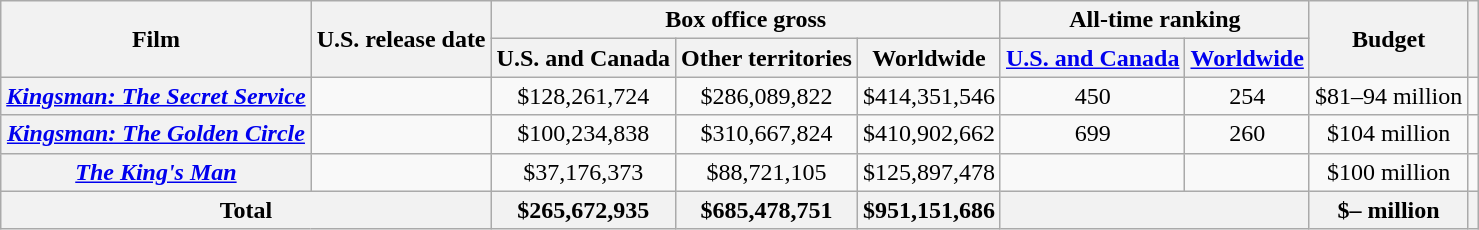<table class="wikitable plainrowheaders sortable" style="text-align: center">
<tr>
<th scope="col" rowspan="2">Film</th>
<th scope="col" rowspan="2">U.S. release date</th>
<th scope="col" colspan="3" class=sortable>Box office gross</th>
<th scope="col" colspan="2" style="text: wrap;" class="unsortable">All-time ranking</th>
<th scope="col" rowspan="2">Budget</th>
<th scope="col" rowspan="2" class="unsortable"></th>
</tr>
<tr>
<th scope="col">U.S. and Canada</th>
<th scope="col">Other territories</th>
<th scope="col">Worldwide</th>
<th scope="col" class="sortable"><a href='#'>U.S. and Canada</a></th>
<th scope="col" class="sortable"><a href='#'>Worldwide</a></th>
</tr>
<tr>
<th scope="row"><em><a href='#'>Kingsman: The Secret Service</a></em></th>
<td></td>
<td>$128,261,724</td>
<td>$286,089,822</td>
<td>$414,351,546</td>
<td>450</td>
<td>254</td>
<td>$81–94 million</td>
<td></td>
</tr>
<tr>
<th scope="row"><em><a href='#'>Kingsman: The Golden Circle</a></em></th>
<td></td>
<td>$100,234,838</td>
<td>$310,667,824</td>
<td>$410,902,662</td>
<td>699</td>
<td>260</td>
<td>$104 million</td>
<td></td>
</tr>
<tr>
<th scope="row"><em><a href='#'>The King's Man</a></em></th>
<td></td>
<td>$37,176,373</td>
<td>$88,721,105</td>
<td>$125,897,478</td>
<td></td>
<td></td>
<td>$100 million</td>
<td></td>
</tr>
<tr>
<th colspan="2">Total</th>
<th>$265,672,935</th>
<th>$685,478,751</th>
<th>$951,151,686</th>
<th colspan="2"></th>
<th>$– million</th>
<th></th>
</tr>
</table>
